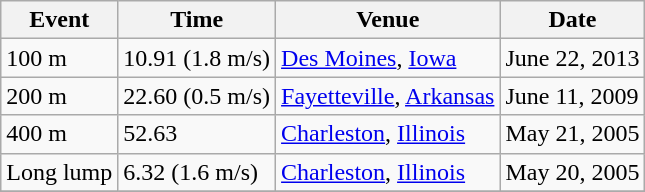<table class="wikitable">
<tr>
<th>Event</th>
<th>Time</th>
<th>Venue</th>
<th>Date</th>
</tr>
<tr>
<td>100 m</td>
<td>10.91 (1.8 m/s)</td>
<td><a href='#'>Des Moines</a>, <a href='#'>Iowa</a></td>
<td>June 22, 2013</td>
</tr>
<tr>
<td>200 m</td>
<td>22.60 (0.5 m/s)</td>
<td><a href='#'>Fayetteville</a>, <a href='#'>Arkansas</a></td>
<td>June 11, 2009</td>
</tr>
<tr>
<td>400 m</td>
<td>52.63</td>
<td><a href='#'>Charleston</a>, <a href='#'>Illinois</a></td>
<td>May 21, 2005</td>
</tr>
<tr>
<td>Long lump</td>
<td>6.32 (1.6 m/s)</td>
<td><a href='#'>Charleston</a>, <a href='#'>Illinois</a></td>
<td>May 20, 2005</td>
</tr>
<tr>
</tr>
</table>
